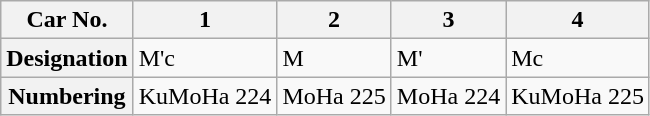<table class="wikitable">
<tr>
<th>Car No.</th>
<th>1</th>
<th>2</th>
<th>3</th>
<th>4</th>
</tr>
<tr>
<th>Designation</th>
<td>M'c</td>
<td>M</td>
<td>M'</td>
<td>Mc</td>
</tr>
<tr>
<th>Numbering</th>
<td>KuMoHa 224</td>
<td>MoHa 225</td>
<td>MoHa 224</td>
<td>KuMoHa 225</td>
</tr>
</table>
